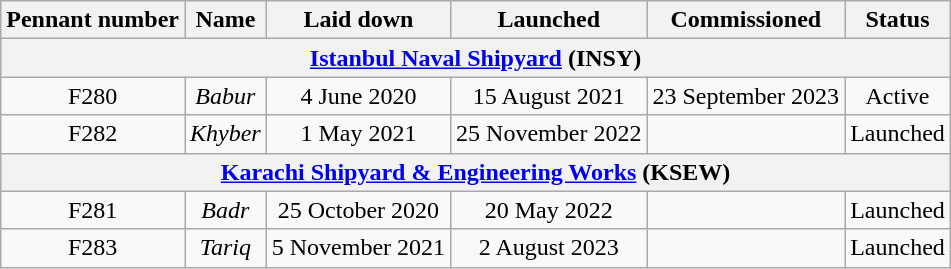<table class="wikitable" style="text-align:center;">
<tr>
<th>Pennant number</th>
<th>Name</th>
<th>Laid down</th>
<th>Launched</th>
<th>Commissioned</th>
<th>Status</th>
</tr>
<tr>
<th colspan=6><a href='#'>Istanbul Naval Shipyard</a> (INSY)</th>
</tr>
<tr>
<td>F280</td>
<td><em>Babur</em></td>
<td>4 June 2020</td>
<td>15 August 2021</td>
<td>23 September 2023</td>
<td>Active</td>
</tr>
<tr>
<td>F282</td>
<td><em>Khyber</em></td>
<td>1 May 2021</td>
<td>25 November 2022</td>
<td></td>
<td>Launched</td>
</tr>
<tr>
<th colspan=6><a href='#'>Karachi Shipyard & Engineering Works</a> (KSEW)</th>
</tr>
<tr>
<td>F281</td>
<td><em>Badr</em></td>
<td>25 October 2020</td>
<td>20 May 2022</td>
<td></td>
<td>Launched</td>
</tr>
<tr>
<td>F283</td>
<td><em>Tariq</em></td>
<td>5 November 2021</td>
<td>2 August 2023</td>
<td></td>
<td>Launched</td>
</tr>
</table>
